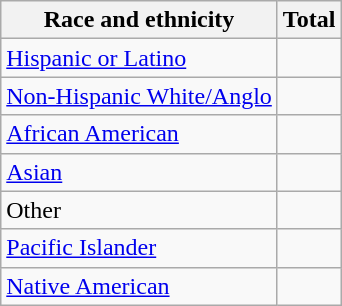<table class="wikitable floatright sortable collapsible"; text-align:right; font-size:80%;">
<tr>
<th>Race and ethnicity</th>
<th colspan="2" data-sort-type=number>Total</th>
</tr>
<tr>
<td><a href='#'>Hispanic or Latino</a></td>
<td align=right></td>
</tr>
<tr>
<td><a href='#'>Non-Hispanic White/Anglo</a></td>
<td align=right></td>
</tr>
<tr>
<td><a href='#'>African American</a></td>
<td align=right></td>
</tr>
<tr>
<td><a href='#'>Asian</a></td>
<td align=right></td>
</tr>
<tr>
<td>Other</td>
<td align=right></td>
</tr>
<tr>
<td><a href='#'>Pacific Islander</a></td>
<td align=right></td>
</tr>
<tr>
<td><a href='#'>Native American</a></td>
<td align=right></td>
</tr>
</table>
